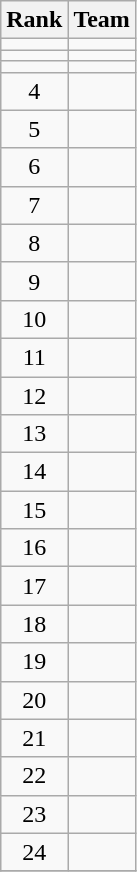<table class="wikitable">
<tr>
<th>Rank</th>
<th>Team</th>
</tr>
<tr>
<td align=center></td>
<td></td>
</tr>
<tr>
<td align=center></td>
<td></td>
</tr>
<tr>
<td align=center></td>
<td></td>
</tr>
<tr>
<td align=center>4</td>
<td></td>
</tr>
<tr>
<td align=center>5</td>
<td></td>
</tr>
<tr>
<td align=center>6</td>
<td></td>
</tr>
<tr>
<td align=center>7</td>
<td></td>
</tr>
<tr>
<td align=center>8</td>
<td></td>
</tr>
<tr>
<td align=center>9</td>
<td></td>
</tr>
<tr>
<td align=center>10</td>
<td></td>
</tr>
<tr>
<td align=center>11</td>
<td></td>
</tr>
<tr>
<td align=center>12</td>
<td></td>
</tr>
<tr>
<td align=center>13</td>
<td></td>
</tr>
<tr>
<td align=center>14</td>
<td></td>
</tr>
<tr>
<td align=center>15</td>
<td></td>
</tr>
<tr>
<td align=center>16</td>
<td></td>
</tr>
<tr>
<td align=center>17</td>
<td></td>
</tr>
<tr>
<td align=center>18</td>
<td></td>
</tr>
<tr>
<td align=center>19</td>
<td></td>
</tr>
<tr>
<td align=center>20</td>
<td></td>
</tr>
<tr>
<td align=center>21</td>
<td></td>
</tr>
<tr>
<td align=center>22</td>
<td></td>
</tr>
<tr>
<td align=center>23</td>
<td></td>
</tr>
<tr>
<td align=center>24</td>
<td></td>
</tr>
<tr>
</tr>
</table>
